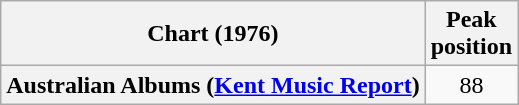<table class="wikitable sortable plainrowheaders">
<tr>
<th>Chart (1976)</th>
<th>Peak<br>position</th>
</tr>
<tr>
<th scope="row">Australian Albums (<a href='#'>Kent Music Report</a>)</th>
<td style="text-align:center;">88</td>
</tr>
</table>
